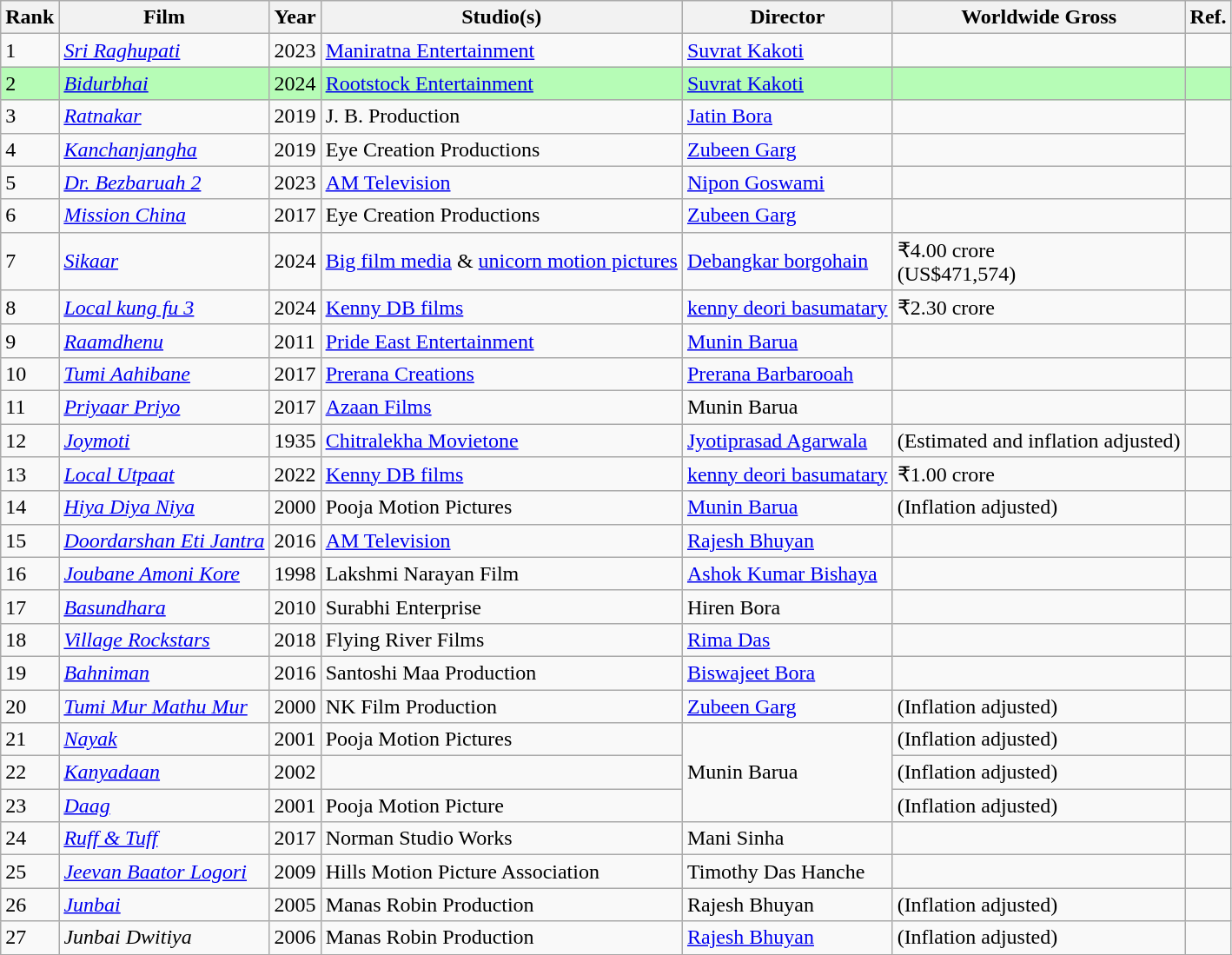<table class="wikitable">
<tr>
<th>Rank</th>
<th>Film</th>
<th>Year</th>
<th>Studio(s)</th>
<th>Director</th>
<th>Worldwide Gross</th>
<th>Ref.</th>
</tr>
<tr>
<td>1</td>
<td><em><a href='#'>Sri Raghupati</a></em></td>
<td>2023</td>
<td><a href='#'>Maniratna Entertainment</a></td>
<td><a href='#'>Suvrat Kakoti</a></td>
<td></td>
<td></td>
</tr>
<tr>
<td style="text-align:left; background:#b6fcb6;">2</td>
<td style="text-align:left; background:#b6fcb6;"><em><a href='#'>Bidurbhai</a></em></td>
<td style="text-align:left; background:#b6fcb6;">2024</td>
<td style="text-align:left; background:#b6fcb6;"><a href='#'>Rootstock Entertainment</a></td>
<td style="text-align:left; background:#b6fcb6;"><a href='#'>Suvrat Kakoti</a></td>
<td style="text-align:left; background:#b6fcb6;"></td>
<td style="text-align:left; background:#b6fcb6;"></td>
</tr>
<tr>
<td>3</td>
<td><em><a href='#'>Ratnakar</a></em></td>
<td>2019</td>
<td>J. B. Production</td>
<td><a href='#'>Jatin Bora</a></td>
<td></td>
<td rowspan="2"></td>
</tr>
<tr>
<td>4</td>
<td><em><a href='#'>Kanchanjangha</a></em></td>
<td>2019</td>
<td>Eye Creation Productions</td>
<td><a href='#'>Zubeen Garg</a></td>
<td></td>
</tr>
<tr>
<td>5</td>
<td><em><a href='#'>Dr. Bezbaruah 2</a></em></td>
<td>2023</td>
<td><a href='#'>AM Television</a></td>
<td><a href='#'>Nipon Goswami</a></td>
<td></td>
<td></td>
</tr>
<tr>
<td>6</td>
<td><em><a href='#'>Mission China</a></em></td>
<td>2017</td>
<td>Eye Creation Productions</td>
<td><a href='#'>Zubeen Garg</a></td>
<td></td>
<td></td>
</tr>
<tr>
<td>7</td>
<td><em><a href='#'>Sikaar</a></em></td>
<td>2024</td>
<td><a href='#'>Big film media</a> & <a href='#'>unicorn motion pictures</a></td>
<td><a href='#'>Debangkar borgohain</a></td>
<td>₹4.00 crore<br>(US$471,574)</td>
<td></td>
</tr>
<tr>
<td>8</td>
<td><em><a href='#'>Local kung fu 3</a></em></td>
<td>2024</td>
<td><a href='#'>Kenny DB films</a></td>
<td><a href='#'>kenny deori basumatary</a></td>
<td>₹2.30 crore</td>
<td></td>
</tr>
<tr>
<td>9</td>
<td><em><a href='#'>Raamdhenu</a></em></td>
<td>2011</td>
<td><a href='#'>Pride East Entertainment</a></td>
<td><a href='#'>Munin Barua</a></td>
<td></td>
<td></td>
</tr>
<tr>
<td>10</td>
<td><em><a href='#'>Tumi Aahibane</a></em></td>
<td>2017</td>
<td><a href='#'>Prerana Creations</a></td>
<td><a href='#'>Prerana Barbarooah</a></td>
<td></td>
<td></td>
</tr>
<tr>
<td>11</td>
<td><em><a href='#'>Priyaar Priyo</a></em></td>
<td>2017</td>
<td><a href='#'>Azaan Films</a></td>
<td>Munin Barua</td>
<td></td>
<td></td>
</tr>
<tr>
<td>12</td>
<td><em><a href='#'>Joymoti</a></em></td>
<td>1935</td>
<td><a href='#'>Chitralekha Movietone</a></td>
<td><a href='#'>Jyotiprasad Agarwala</a></td>
<td> (Estimated and inflation adjusted)</td>
<td></td>
</tr>
<tr>
<td>13</td>
<td><em><a href='#'>Local Utpaat</a></em></td>
<td>2022</td>
<td><a href='#'>Kenny DB films</a></td>
<td><a href='#'>kenny deori basumatary</a></td>
<td>₹1.00 crore</td>
<td></td>
</tr>
<tr>
<td>14</td>
<td><em><a href='#'>Hiya Diya Niya</a></em></td>
<td>2000</td>
<td>Pooja Motion Pictures</td>
<td><a href='#'>Munin Barua</a></td>
<td> (Inflation adjusted)</td>
<td></td>
</tr>
<tr>
<td>15</td>
<td><em><a href='#'>Doordarshan Eti Jantra</a></em></td>
<td>2016</td>
<td><a href='#'>AM Television</a></td>
<td><a href='#'>Rajesh Bhuyan</a></td>
<td></td>
<td></td>
</tr>
<tr>
<td>16</td>
<td><em><a href='#'>Joubane Amoni Kore</a></em></td>
<td>1998</td>
<td>Lakshmi Narayan Film</td>
<td><a href='#'>Ashok Kumar Bishaya</a></td>
<td></td>
<td></td>
</tr>
<tr>
<td>17</td>
<td><em><a href='#'>Basundhara</a></em></td>
<td>2010</td>
<td>Surabhi Enterprise</td>
<td>Hiren Bora</td>
<td></td>
<td></td>
</tr>
<tr>
<td>18</td>
<td><em><a href='#'>Village Rockstars</a></em></td>
<td>2018</td>
<td>Flying River Films</td>
<td><a href='#'>Rima Das</a></td>
<td></td>
<td></td>
</tr>
<tr>
<td>19</td>
<td><em><a href='#'>Bahniman</a></em></td>
<td>2016</td>
<td>Santoshi Maa Production</td>
<td><a href='#'>Biswajeet Bora</a></td>
<td></td>
<td></td>
</tr>
<tr>
<td>20</td>
<td><em><a href='#'>Tumi Mur Mathu Mur</a></em></td>
<td>2000</td>
<td>NK Film Production</td>
<td><a href='#'>Zubeen Garg</a></td>
<td> (Inflation adjusted)</td>
<td></td>
</tr>
<tr>
<td>21</td>
<td><em><a href='#'>Nayak</a></em></td>
<td>2001</td>
<td>Pooja Motion Pictures</td>
<td rowspan="3">Munin Barua</td>
<td> (Inflation adjusted)</td>
<td></td>
</tr>
<tr>
<td>22</td>
<td><em><a href='#'>Kanyadaan</a></em></td>
<td>2002</td>
<td></td>
<td> (Inflation adjusted)</td>
<td></td>
</tr>
<tr>
<td>23</td>
<td><em><a href='#'>Daag</a></em></td>
<td>2001</td>
<td>Pooja Motion Picture</td>
<td> (Inflation adjusted)</td>
<td></td>
</tr>
<tr>
<td>24</td>
<td><em><a href='#'>Ruff & Tuff</a></em></td>
<td>2017</td>
<td>Norman Studio Works</td>
<td>Mani Sinha</td>
<td></td>
<td></td>
</tr>
<tr>
<td>25</td>
<td><em><a href='#'>Jeevan Baator Logori</a></em></td>
<td>2009</td>
<td>Hills Motion Picture Association</td>
<td>Timothy Das Hanche</td>
<td></td>
<td></td>
</tr>
<tr>
<td>26</td>
<td><em><a href='#'>Junbai</a></em></td>
<td>2005</td>
<td>Manas Robin Production</td>
<td>Rajesh Bhuyan</td>
<td> (Inflation adjusted)</td>
<td></td>
</tr>
<tr>
<td>27</td>
<td><em>Junbai Dwitiya</em></td>
<td>2006</td>
<td>Manas Robin Production</td>
<td><a href='#'>Rajesh Bhuyan</a></td>
<td> (Inflation adjusted)</td>
<td></td>
</tr>
<tr>
</tr>
</table>
